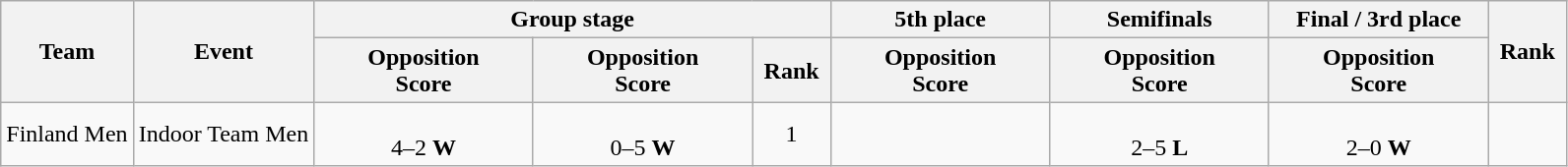<table class="wikitable" style="white-space:nowrap">
<tr>
<th rowspan=2>Team</th>
<th rowspan=2>Event</th>
<th colspan=3>Group stage</th>
<th>5th place</th>
<th>Semifinals</th>
<th>Final / 3rd place</th>
<th rowspan=2 width=5%>Rank</th>
</tr>
<tr>
<th width=14%>Opposition<br>Score</th>
<th width=14%>Opposition<br>Score</th>
<th width=5%>Rank</th>
<th width=14%>Opposition<br>Score</th>
<th width=14%>Opposition<br>Score</th>
<th width=14%>Opposition<br>Score</th>
</tr>
<tr align=center>
<td align=left>Finland Men</td>
<td align=left>Indoor Team Men</td>
<td><br>4–2 <strong>W</strong></td>
<td><br>0–5 <strong>W</strong></td>
<td>1</td>
<td></td>
<td><br>2–5 <strong>L</strong></td>
<td><br>2–0 <strong>W</strong></td>
<td></td>
</tr>
</table>
